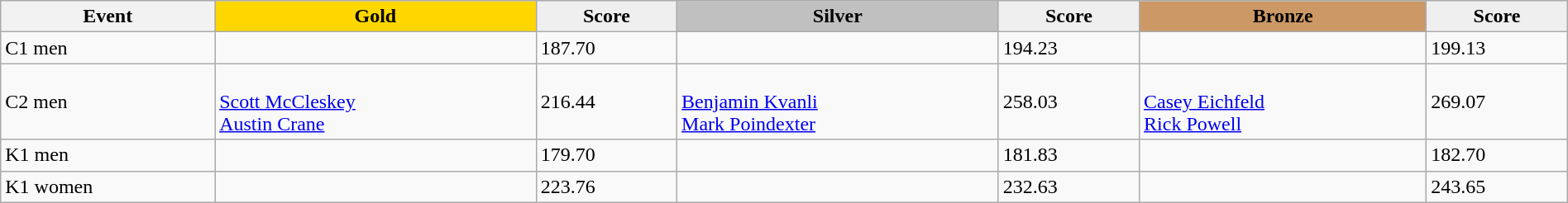<table class="wikitable" width=100%>
<tr>
<th>Event</th>
<td align=center bgcolor="gold"><strong>Gold</strong></td>
<td align=center bgcolor="EFEFEF"><strong>Score</strong></td>
<td align=center bgcolor="silver"><strong>Silver</strong></td>
<td align=center bgcolor="EFEFEF"><strong>Score</strong></td>
<td align=center bgcolor="CC9966"><strong>Bronze</strong></td>
<td align=center bgcolor="EFEFEF"><strong>Score</strong></td>
</tr>
<tr>
<td>C1 men</td>
<td></td>
<td>187.70</td>
<td></td>
<td>194.23</td>
<td></td>
<td>199.13</td>
</tr>
<tr>
<td>C2 men</td>
<td><br><a href='#'>Scott McCleskey</a><br><a href='#'>Austin Crane</a></td>
<td>216.44</td>
<td><br><a href='#'>Benjamin Kvanli</a><br><a href='#'>Mark Poindexter</a></td>
<td>258.03</td>
<td><br><a href='#'>Casey Eichfeld</a><br><a href='#'>Rick Powell</a></td>
<td>269.07</td>
</tr>
<tr>
<td>K1 men</td>
<td></td>
<td>179.70</td>
<td></td>
<td>181.83</td>
<td></td>
<td>182.70</td>
</tr>
<tr>
<td>K1 women</td>
<td></td>
<td>223.76</td>
<td></td>
<td>232.63</td>
<td></td>
<td>243.65</td>
</tr>
</table>
